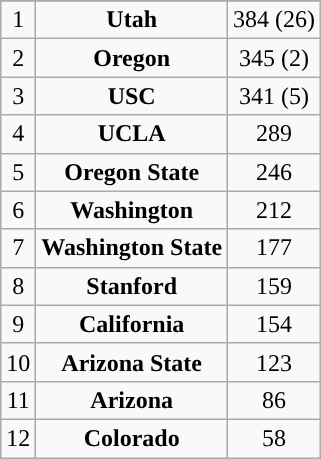<table class="wikitable" style="display: inline-table;">
<tr align="center">
</tr>
<tr align="center">
<td>1</td>
<td><strong>Utah</strong></td>
<td>384 (26)</td>
</tr>
<tr align="center">
<td>2</td>
<td><strong>Oregon</strong></td>
<td>345 (2)</td>
</tr>
<tr align="center">
<td>3</td>
<td><strong>USC</strong></td>
<td>341 (5)</td>
</tr>
<tr align="center">
<td>4</td>
<td><strong>UCLA</strong></td>
<td>289</td>
</tr>
<tr align="center">
<td>5</td>
<td><strong>Oregon State</strong></td>
<td>246</td>
</tr>
<tr align="center">
<td>6</td>
<td><strong>Washington</strong></td>
<td>212</td>
</tr>
<tr align="center">
<td>7</td>
<td><strong>Washington State</strong></td>
<td>177</td>
</tr>
<tr align="center">
<td>8</td>
<td><strong>Stanford</strong></td>
<td>159</td>
</tr>
<tr align="center">
<td>9</td>
<td><strong>California</strong></td>
<td>154</td>
</tr>
<tr align="center">
<td>10</td>
<td><strong>Arizona State</strong></td>
<td>123</td>
</tr>
<tr align="center">
<td>11</td>
<td><strong>Arizona</strong></td>
<td>86</td>
</tr>
<tr align="center">
<td>12</td>
<td><strong>Colorado</strong></td>
<td>58</td>
</tr>
</table>
